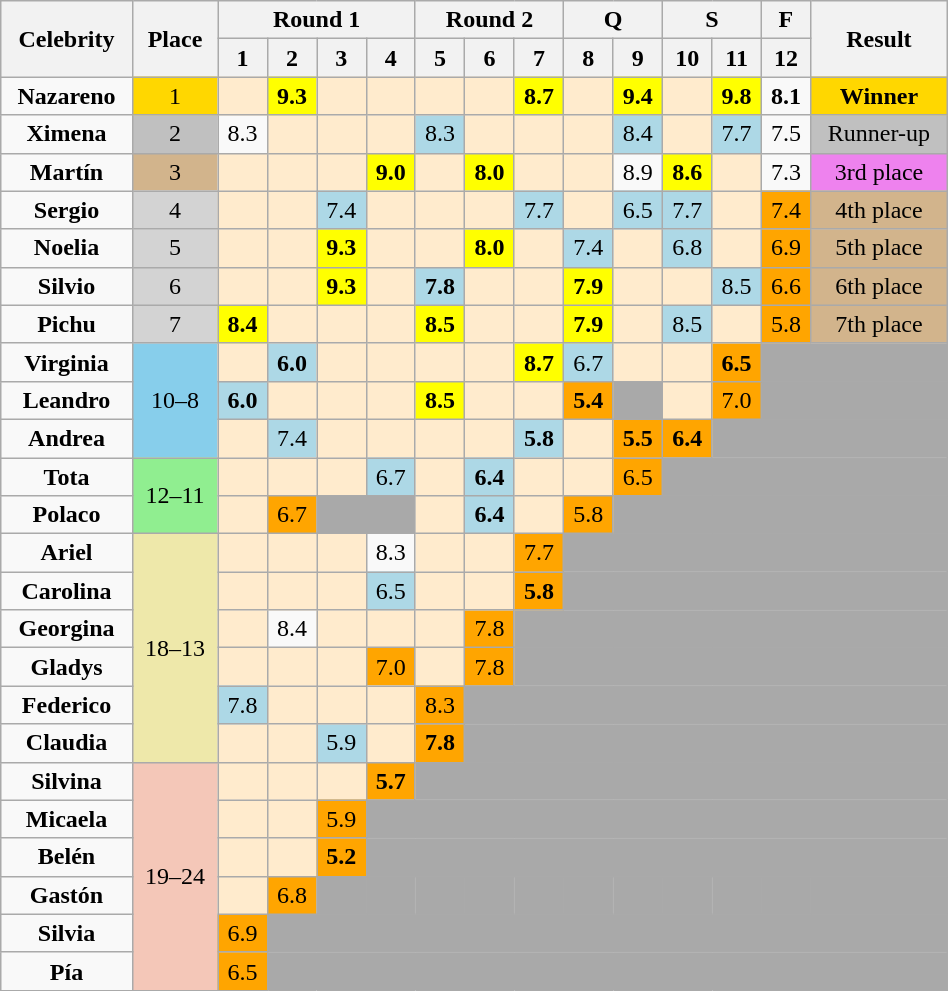<table class="wikitable sortable"  style="margin:auto; text-align:center; white-space:nowrap; width:50%">
<tr>
<th rowspan=2>Celebrity</th>
<th rowspan=2>Place</th>
<th colspan=4>Round 1</th>
<th colspan=3>Round 2</th>
<th colspan=2>Q</th>
<th colspan=2>S</th>
<th>F</th>
<th rowspan=2>Result</th>
</tr>
<tr>
<th>1</th>
<th>2</th>
<th>3</th>
<th>4</th>
<th>5</th>
<th>6</th>
<th>7</th>
<th>8</th>
<th>9</th>
<th>10</th>
<th>11</th>
<th>12</th>
</tr>
<tr>
<td><strong>Nazareno</strong></td>
<td bgcolor=gold>1</td>
<td style="background:#FFEBCD;"></td>
<td bgcolor=yellow><span><strong>9.3</strong></span></td>
<td style="background:#FFEBCD;"></td>
<td style="background:#FFEBCD;"></td>
<td style="background:#FFEBCD;"></td>
<td style="background:#FFEBCD;"></td>
<td bgcolor=yellow><span><strong>8.7</strong></span></td>
<td style="background:#FFEBCD;"></td>
<td bgcolor=yellow><span><strong>9.4</strong></span></td>
<td style="background:#FFEBCD;"></td>
<td bgcolor=yellow><span><strong>9.8</strong></span></td>
<td><span><strong>8.1</strong></span></td>
<td bgcolor=gold><strong>Winner</strong></td>
</tr>
<tr>
<td><strong>Ximena</strong></td>
<td bgcolor=silver>2</td>
<td>8.3</td>
<td style="background:#FFEBCD;"></td>
<td style="background:#FFEBCD;"></td>
<td style="background:#FFEBCD;"></td>
<td bgcolor=lightblue>8.3</td>
<td style="background:#FFEBCD;"></td>
<td style="background:#FFEBCD;"></td>
<td style="background:#FFEBCD;"></td>
<td bgcolor=lightblue>8.4</td>
<td style="background:#FFEBCD;"></td>
<td bgcolor=lightblue>7.7</td>
<td>7.5</td>
<td bgcolor=silver>Runner-up</td>
</tr>
<tr>
<td><strong>Martín</strong></td>
<td bgcolor=tan>3</td>
<td style="background:#FFEBCD;"></td>
<td style="background:#FFEBCD;"></td>
<td style="background:#FFEBCD;"></td>
<td bgcolor=yellow><span><strong>9.0</strong></span></td>
<td style="background:#FFEBCD;"></td>
<td bgcolor=yellow><span><strong>8.0</strong></span></td>
<td style="background:#FFEBCD;"></td>
<td style="background:#FFEBCD;"></td>
<td>8.9</td>
<td bgcolor=yellow><span><strong>8.6</strong></span></td>
<td style="background:#FFEBCD;"></td>
<td>7.3</td>
<td bgcolor=violet>3rd place</td>
</tr>
<tr>
<td><strong>Sergio</strong></td>
<td bgcolor=lightgray>4</td>
<td style="background:#FFEBCD;"></td>
<td style="background:#FFEBCD;"></td>
<td bgcolor=lightblue>7.4</td>
<td style="background:#FFEBCD;"></td>
<td style="background:#FFEBCD;"></td>
<td style="background:#FFEBCD;"></td>
<td bgcolor=lightblue>7.7</td>
<td style="background:#FFEBCD;"></td>
<td bgcolor=lightblue>6.5</td>
<td bgcolor=lightblue>7.7</td>
<td style="background:#FFEBCD;"></td>
<td bgcolor=orange>7.4</td>
<td bgcolor=tan>4th place</td>
</tr>
<tr>
<td><strong>Noelia</strong></td>
<td bgcolor=lightgray>5</td>
<td style="background:#FFEBCD;"></td>
<td style="background:#FFEBCD;"></td>
<td bgcolor=yellow><span><strong>9.3</strong></span></td>
<td style="background:#FFEBCD;"></td>
<td style="background:#FFEBCD;"></td>
<td bgcolor=yellow><span><strong>8.0</strong></span></td>
<td style="background:#FFEBCD;"></td>
<td bgcolor=lightblue>7.4</td>
<td style="background:#FFEBCD;"></td>
<td bgcolor=lightblue>6.8</td>
<td style="background:#FFEBCD;"></td>
<td bgcolor=orange>6.9</td>
<td bgcolor=tan>5th place</td>
</tr>
<tr>
<td><strong>Silvio</strong></td>
<td bgcolor=lightgray>6</td>
<td style="background:#FFEBCD;"></td>
<td style="background:#FFEBCD;"></td>
<td bgcolor=yellow><span><strong>9.3</strong></span></td>
<td style="background:#FFEBCD;"></td>
<td style="background:lightblue;"><span><strong>7.8</strong></span></td>
<td style="background:#FFEBCD;"></td>
<td style="background:#FFEBCD;"></td>
<td bgcolor=yellow><span><strong>7.9</strong></span></td>
<td style="background:#FFEBCD;"></td>
<td style="background:#FFEBCD;"></td>
<td bgcolor=lightblue>8.5</td>
<td bgcolor=orange>6.6</td>
<td bgcolor=tan>6th place</td>
</tr>
<tr>
<td><strong>Pichu</strong></td>
<td bgcolor=lightgray>7</td>
<td bgcolor=yellow><span><strong>8.4</strong></span></td>
<td style="background:#FFEBCD;"></td>
<td style="background:#FFEBCD;"></td>
<td style="background:#FFEBCD;"></td>
<td bgcolor=yellow><span><strong>8.5</strong></span></td>
<td style="background:#FFEBCD;"></td>
<td style="background:#FFEBCD;"></td>
<td bgcolor=yellow><span><strong>7.9</strong></span></td>
<td style="background:#FFEBCD;"></td>
<td bgcolor=lightblue>8.5</td>
<td style="background:#FFEBCD;"></td>
<td bgcolor=orange>5.8</td>
<td bgcolor=tan>7th place</td>
</tr>
<tr>
<td><strong>Virginia</strong></td>
<td rowspan=3 bgcolor=skyblue>10–8</td>
<td style="background:#FFEBCD;"></td>
<td bgcolor=lightblue><span><strong>6.0</strong></span></td>
<td style="background:#FFEBCD;"></td>
<td style="background:#FFEBCD;"></td>
<td style="background:#FFEBCD;"></td>
<td style="background:#FFEBCD;"></td>
<td bgcolor=yellow><span><strong>8.7</strong></span></td>
<td bgcolor=lightblue>6.7</td>
<td style="background:#FFEBCD;"></td>
<td style="background:#FFEBCD;"></td>
<td bgcolor=orange><span><strong>6.5</strong></span></td>
<td style="background:darkgrey;" colspan="2"></td>
</tr>
<tr>
<td><strong>Leandro</strong></td>
<td bgcolor=lightblue><span><strong>6.0</strong></span></td>
<td style="background:#FFEBCD;"></td>
<td style="background:#FFEBCD;"></td>
<td style="background:#FFEBCD;"></td>
<td bgcolor=yellow><span><strong>8.5</strong></span></td>
<td style="background:#FFEBCD;"></td>
<td style="background:#FFEBCD;"></td>
<td bgcolor=orange><span><strong>5.4</strong></span></td>
<td style="background:darkgrey;" colspan="1"></td>
<td style="background:#FFEBCD;"></td>
<td bgcolor=orange>7.0</td>
<td style="background:darkgrey;" colspan="2"></td>
</tr>
<tr>
<td><strong>Andrea</strong></td>
<td style="background:#FFEBCD;"></td>
<td bgcolor=lightblue>7.4</td>
<td style="background:#FFEBCD;"></td>
<td style="background:#FFEBCD;"></td>
<td style="background:#FFEBCD;"></td>
<td style="background:#FFEBCD;"></td>
<td bgcolor=lightblue><span><strong>5.8</strong></span></td>
<td style="background:#FFEBCD;"></td>
<td bgcolor=orange><span><strong>5.5</strong></span></td>
<td bgcolor=orange><span><strong>6.4</strong></span></td>
<td style="background:darkgrey;" colspan="3"></td>
</tr>
<tr>
<td><strong>Tota</strong></td>
<td rowspan=2 bgcolor=lightgreen>12–11</td>
<td style="background:#FFEBCD;"></td>
<td style="background:#FFEBCD;"></td>
<td style="background:#FFEBCD;"></td>
<td bgcolor=lightblue>6.7</td>
<td style="background:#FFEBCD;"></td>
<td bgcolor=lightblue><span><strong>6.4</strong></span></td>
<td style="background:#FFEBCD;"></td>
<td style="background:#FFEBCD;"></td>
<td bgcolor=orange>6.5</td>
<td style="background:darkgrey;" colspan="4"></td>
</tr>
<tr>
<td><strong>Polaco</strong></td>
<td style="background:#FFEBCD;"></td>
<td style="background:orange;">6.7</td>
<td style="background:darkgrey;" colspan="2"></td>
<td style="background:#FFEBCD;"></td>
<td bgcolor=lightblue><span><strong>6.4</strong></span></td>
<td style="background:#FFEBCD;"></td>
<td bgcolor=orange>5.8</td>
<td style="background:darkgrey;" colspan="5"></td>
</tr>
<tr>
<td><strong>Ariel</strong></td>
<td rowspan=6 bgcolor=palegoldenrod>18–13</td>
<td style="background:#FFEBCD;"></td>
<td style="background:#FFEBCD;"></td>
<td style="background:#FFEBCD;"></td>
<td>8.3</td>
<td style="background:#FFEBCD;"></td>
<td style="background:#FFEBCD;"></td>
<td bgcolor=orange>7.7</td>
<td style="background:darkgrey;" colspan="6"></td>
</tr>
<tr>
<td><strong>Carolina</strong></td>
<td style="background:#FFEBCD;"></td>
<td style="background:#FFEBCD;"></td>
<td style="background:#FFEBCD;"></td>
<td bgcolor=lightblue>6.5</td>
<td style="background:#FFEBCD;"></td>
<td style="background:#FFEBCD;"></td>
<td bgcolor=orange><span><strong>5.8</strong></span></td>
<td style="background:darkgrey;" colspan="6"></td>
</tr>
<tr>
<td><strong>Georgina</strong></td>
<td style="background:#FFEBCD;"></td>
<td>8.4</td>
<td style="background:#FFEBCD;"></td>
<td style="background:#FFEBCD;"></td>
<td style="background:#FFEBCD;"></td>
<td bgcolor=orange>7.8</td>
<td style="background:darkgrey;" colspan="7"></td>
</tr>
<tr>
<td><strong>Gladys</strong></td>
<td style="background:#FFEBCD;"></td>
<td style="background:#FFEBCD;"></td>
<td style="background:#FFEBCD;"></td>
<td bgcolor=orange>7.0</td>
<td style="background:#FFEBCD;"></td>
<td bgcolor=orange>7.8</td>
<td style="background:darkgrey;" colspan="7"></td>
</tr>
<tr>
<td><strong>Federico</strong></td>
<td bgcolor=lightblue>7.8</td>
<td style="background:#FFEBCD;"></td>
<td style="background:#FFEBCD;"></td>
<td style="background:#FFEBCD;"></td>
<td style="background:orange;">8.3</td>
<td style="background:darkgrey;" colspan="8"></td>
</tr>
<tr>
<td><strong>Claudia</strong></td>
<td style="background:#FFEBCD;"></td>
<td style="background:#FFEBCD;"></td>
<td bgcolor=lightblue>5.9</td>
<td style="background:#FFEBCD;"></td>
<td style="background:orange;"><span><strong>7.8</strong></span></td>
<td style="background:darkgrey;" colspan="8"></td>
</tr>
<tr>
<td><strong>Silvina</strong></td>
<td rowspan=6 bgcolor=#f4c7b8>19–24</td>
<td style="background:#FFEBCD;"></td>
<td style="background:#FFEBCD;"></td>
<td style="background:#FFEBCD;"></td>
<td style="background:orange;"><span><strong>5.7</strong></span></td>
<td style="background:darkgrey;" colspan="9"></td>
</tr>
<tr>
<td><strong>Micaela</strong></td>
<td style="background:#FFEBCD;"></td>
<td style="background:#FFEBCD;"></td>
<td style="background:orange;">5.9</td>
<td style="background:darkgrey;" colspan="10"></td>
</tr>
<tr>
<td><strong>Belén</strong></td>
<td style="background:#FFEBCD;"></td>
<td style="background:#FFEBCD;"></td>
<td style="background:orange;"><span><strong>5.2</strong></span></td>
<td style="background:darkgrey;" colspan="10"></td>
</tr>
<tr>
<td><strong>Gastón</strong></td>
<td style="background:#FFEBCD;"></td>
<td style="background:orange;">6.8</td>
<td style="background:darkgrey;"></td>
<td style="background:darkgrey;"></td>
<td style="background:darkgrey;"></td>
<td style="background:darkgrey;"></td>
<td style="background:darkgrey;"></td>
<td style="background:darkgrey;"></td>
<td style="background:darkgrey;"></td>
<td style="background:darkgrey;"></td>
<td style="background:darkgrey;"></td>
<td style="background:darkgrey;"></td>
<td style="background:darkgrey;"></td>
</tr>
<tr>
<td><strong>Silvia</strong></td>
<td style="background:orange;">6.9</td>
<td style="background:darkgrey;" colspan="12"></td>
</tr>
<tr>
<td><strong>Pía</strong></td>
<td style="background:orange;">6.5</td>
<td style="background:darkgrey;" colspan="12"></td>
</tr>
</table>
